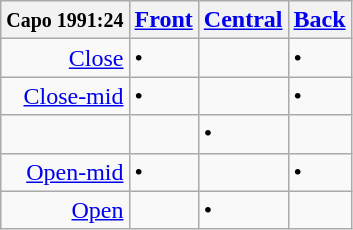<table class="wikitable">
<tr>
<th><small>Capo 1991:24</small></th>
<th><a href='#'>Front</a></th>
<th><a href='#'>Central</a></th>
<th><a href='#'>Back</a></th>
</tr>
<tr>
<td style="text-align: right;"><a href='#'>Close</a></td>
<td>•</td>
<td></td>
<td>•</td>
</tr>
<tr>
<td style="text-align: right;"><a href='#'>Close-mid</a></td>
<td>•</td>
<td></td>
<td>•</td>
</tr>
<tr>
<td></td>
<td></td>
<td>•</td>
<td></td>
</tr>
<tr>
<td style="text-align: right;"><a href='#'>Open-mid</a></td>
<td>•</td>
<td></td>
<td>•</td>
</tr>
<tr>
<td style="text-align: right;"><a href='#'>Open</a></td>
<td></td>
<td>•</td>
<td></td>
</tr>
</table>
